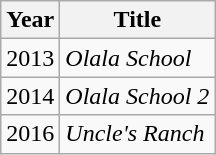<table class="wikitable">
<tr>
<th>Year</th>
<th>Title</th>
</tr>
<tr>
<td>2013</td>
<td><em>Olala School</em></td>
</tr>
<tr>
<td>2014</td>
<td><em>Olala School 2</em></td>
</tr>
<tr>
<td>2016</td>
<td><em>Uncle's Ranch</em></td>
</tr>
</table>
